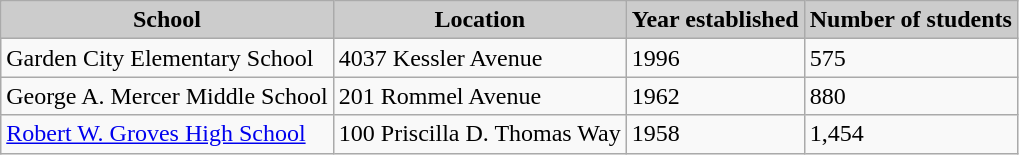<table class= "wikitable sortable">
<tr>
<th style="background:#ccc;"><strong>School</strong></th>
<th style="background:#ccc;"><strong>Location</strong></th>
<th style="background:#ccc;"><strong>Year established</strong></th>
<th style="background:#ccc;"><strong>Number of students</strong></th>
</tr>
<tr>
<td>Garden City Elementary School</td>
<td>4037 Kessler Avenue</td>
<td>1996</td>
<td>575</td>
</tr>
<tr>
<td>George A. Mercer Middle School</td>
<td>201 Rommel Avenue</td>
<td>1962</td>
<td>880</td>
</tr>
<tr>
<td><a href='#'>Robert W. Groves High School</a></td>
<td>100 Priscilla D. Thomas Way</td>
<td>1958</td>
<td>1,454</td>
</tr>
</table>
